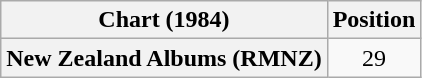<table class="wikitable plainrowheaders" style="text-align:center">
<tr>
<th scope="col">Chart (1984)</th>
<th scope="col">Position</th>
</tr>
<tr>
<th scope="row">New Zealand Albums (RMNZ)</th>
<td>29</td>
</tr>
</table>
